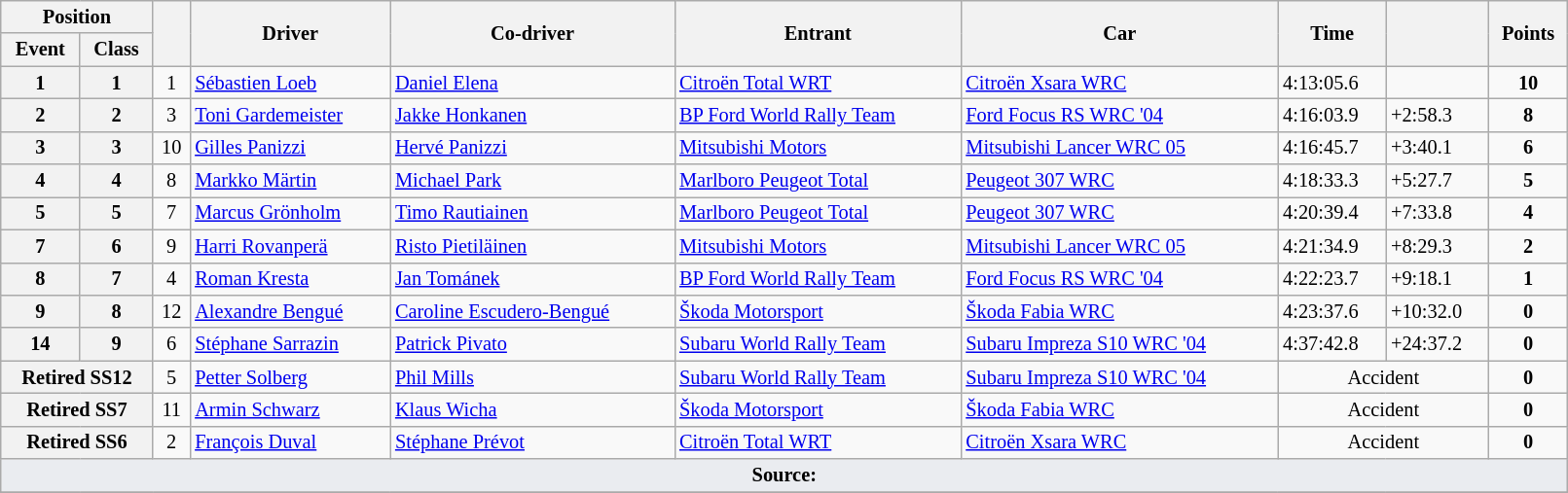<table class="wikitable" width=85% style="font-size: 85%;">
<tr>
<th colspan="2">Position</th>
<th rowspan="2"></th>
<th rowspan="2">Driver</th>
<th rowspan="2">Co-driver</th>
<th rowspan="2">Entrant</th>
<th rowspan="2">Car</th>
<th rowspan="2">Time</th>
<th rowspan="2"></th>
<th rowspan="2">Points</th>
</tr>
<tr>
<th>Event</th>
<th>Class</th>
</tr>
<tr>
<th>1</th>
<th>1</th>
<td align="center">1</td>
<td> <a href='#'>Sébastien Loeb</a></td>
<td> <a href='#'>Daniel Elena</a></td>
<td> <a href='#'>Citroën Total WRT</a></td>
<td><a href='#'>Citroën Xsara WRC</a></td>
<td>4:13:05.6</td>
<td></td>
<td align="center"><strong>10</strong></td>
</tr>
<tr>
<th>2</th>
<th>2</th>
<td align="center">3</td>
<td> <a href='#'>Toni Gardemeister</a></td>
<td> <a href='#'>Jakke Honkanen</a></td>
<td> <a href='#'>BP Ford World Rally Team</a></td>
<td><a href='#'>Ford Focus RS WRC '04</a></td>
<td>4:16:03.9</td>
<td>+2:58.3</td>
<td align="center"><strong>8</strong></td>
</tr>
<tr>
<th>3</th>
<th>3</th>
<td align="center">10</td>
<td> <a href='#'>Gilles Panizzi</a></td>
<td> <a href='#'>Hervé Panizzi</a></td>
<td> <a href='#'>Mitsubishi Motors</a></td>
<td><a href='#'>Mitsubishi Lancer WRC 05</a></td>
<td>4:16:45.7</td>
<td>+3:40.1</td>
<td align="center"><strong>6</strong></td>
</tr>
<tr>
<th>4</th>
<th>4</th>
<td align="center">8</td>
<td> <a href='#'>Markko Märtin</a></td>
<td> <a href='#'>Michael Park</a></td>
<td> <a href='#'>Marlboro Peugeot Total</a></td>
<td><a href='#'>Peugeot 307 WRC</a></td>
<td>4:18:33.3</td>
<td>+5:27.7</td>
<td align="center"><strong>5</strong></td>
</tr>
<tr>
<th>5</th>
<th>5</th>
<td align="center">7</td>
<td> <a href='#'>Marcus Grönholm</a></td>
<td> <a href='#'>Timo Rautiainen</a></td>
<td> <a href='#'>Marlboro Peugeot Total</a></td>
<td><a href='#'>Peugeot 307 WRC</a></td>
<td>4:20:39.4</td>
<td>+7:33.8</td>
<td align="center"><strong>4</strong></td>
</tr>
<tr>
<th>7</th>
<th>6</th>
<td align="center">9</td>
<td> <a href='#'>Harri Rovanperä</a></td>
<td> <a href='#'>Risto Pietiläinen</a></td>
<td> <a href='#'>Mitsubishi Motors</a></td>
<td><a href='#'>Mitsubishi Lancer WRC 05</a></td>
<td>4:21:34.9</td>
<td>+8:29.3</td>
<td align="center"><strong>2</strong></td>
</tr>
<tr>
<th>8</th>
<th>7</th>
<td align="center">4</td>
<td> <a href='#'>Roman Kresta</a></td>
<td> <a href='#'>Jan Tománek</a></td>
<td> <a href='#'>BP Ford World Rally Team</a></td>
<td><a href='#'>Ford Focus RS WRC '04</a></td>
<td>4:22:23.7</td>
<td>+9:18.1</td>
<td align="center"><strong>1</strong></td>
</tr>
<tr>
<th>9</th>
<th>8</th>
<td align="center">12</td>
<td> <a href='#'>Alexandre Bengué</a></td>
<td> <a href='#'>Caroline Escudero-Bengué</a></td>
<td> <a href='#'>Škoda Motorsport</a></td>
<td><a href='#'>Škoda Fabia WRC</a></td>
<td>4:23:37.6</td>
<td>+10:32.0</td>
<td align="center"><strong>0</strong></td>
</tr>
<tr>
<th>14</th>
<th>9</th>
<td align="center">6</td>
<td> <a href='#'>Stéphane Sarrazin</a></td>
<td> <a href='#'>Patrick Pivato</a></td>
<td> <a href='#'>Subaru World Rally Team</a></td>
<td><a href='#'>Subaru Impreza S10 WRC '04</a></td>
<td>4:37:42.8</td>
<td>+24:37.2</td>
<td align="center"><strong>0</strong></td>
</tr>
<tr>
<th colspan="2">Retired SS12</th>
<td align="center">5</td>
<td> <a href='#'>Petter Solberg</a></td>
<td> <a href='#'>Phil Mills</a></td>
<td> <a href='#'>Subaru World Rally Team</a></td>
<td><a href='#'>Subaru Impreza S10 WRC '04</a></td>
<td align="center" colspan="2">Accident</td>
<td align="center"><strong>0</strong></td>
</tr>
<tr>
<th colspan="2">Retired SS7</th>
<td align="center">11</td>
<td> <a href='#'>Armin Schwarz</a></td>
<td> <a href='#'>Klaus Wicha</a></td>
<td> <a href='#'>Škoda Motorsport</a></td>
<td><a href='#'>Škoda Fabia WRC</a></td>
<td align="center" colspan="2">Accident</td>
<td align="center"><strong>0</strong></td>
</tr>
<tr>
<th colspan="2">Retired SS6</th>
<td align="center">2</td>
<td> <a href='#'>François Duval</a></td>
<td> <a href='#'>Stéphane Prévot</a></td>
<td> <a href='#'>Citroën Total WRT</a></td>
<td><a href='#'>Citroën Xsara WRC</a></td>
<td align="center" colspan="2">Accident</td>
<td align="center"><strong>0</strong></td>
</tr>
<tr>
<td style="background-color:#EAECF0; text-align:center" colspan="10"><strong>Source:</strong></td>
</tr>
<tr>
</tr>
</table>
